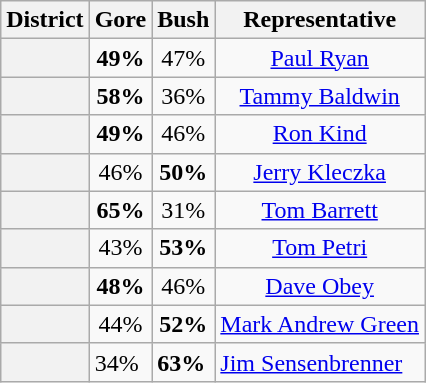<table class=wikitable>
<tr>
<th>District</th>
<th>Gore</th>
<th>Bush</th>
<th>Representative</th>
</tr>
<tr align=center>
<th></th>
<td><strong>49%</strong></td>
<td>47%</td>
<td><a href='#'>Paul Ryan</a></td>
</tr>
<tr align=center>
<th></th>
<td><strong>58%</strong></td>
<td>36%</td>
<td><a href='#'>Tammy Baldwin</a></td>
</tr>
<tr align=center>
<th></th>
<td><strong>49%</strong></td>
<td>46%</td>
<td><a href='#'>Ron Kind</a></td>
</tr>
<tr align=center>
<th></th>
<td>46%</td>
<td><strong>50%</strong></td>
<td><a href='#'>Jerry Kleczka</a></td>
</tr>
<tr align=center>
<th></th>
<td><strong>65%</strong></td>
<td>31%</td>
<td><a href='#'>Tom Barrett</a></td>
</tr>
<tr align=center>
<th></th>
<td>43%</td>
<td><strong>53%</strong></td>
<td><a href='#'>Tom Petri</a></td>
</tr>
<tr align=center>
<th></th>
<td><strong>48%</strong></td>
<td>46%</td>
<td><a href='#'>Dave Obey</a></td>
</tr>
<tr align=center>
<th></th>
<td>44%</td>
<td><strong>52%</strong></td>
<td><a href='#'>Mark Andrew Green</a></td>
</tr>
<tr align-center>
<th></th>
<td>34%</td>
<td><strong>63%</strong></td>
<td><a href='#'>Jim Sensenbrenner</a></td>
</tr>
</table>
